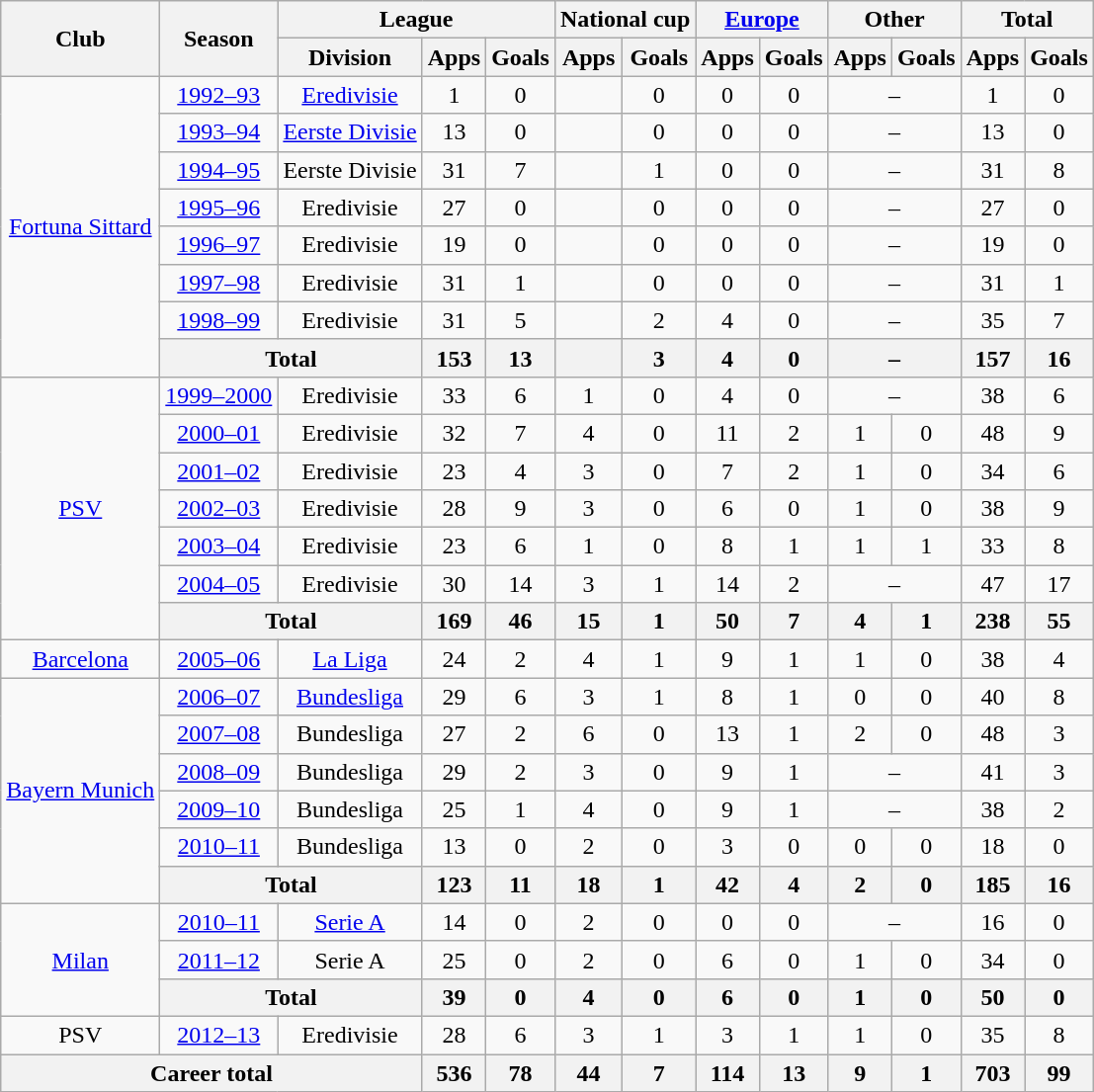<table class="wikitable" style="text-align:center">
<tr>
<th rowspan="2">Club</th>
<th rowspan="2">Season</th>
<th colspan="3">League</th>
<th colspan="2">National cup</th>
<th colspan="2"><a href='#'>Europe</a></th>
<th colspan="2">Other</th>
<th colspan="2">Total</th>
</tr>
<tr>
<th>Division</th>
<th>Apps</th>
<th>Goals</th>
<th>Apps</th>
<th>Goals</th>
<th>Apps</th>
<th>Goals</th>
<th>Apps</th>
<th>Goals</th>
<th>Apps</th>
<th>Goals</th>
</tr>
<tr>
<td rowspan="8"><a href='#'>Fortuna Sittard</a></td>
<td><a href='#'>1992–93</a></td>
<td><a href='#'>Eredivisie</a></td>
<td>1</td>
<td>0</td>
<td></td>
<td>0</td>
<td>0</td>
<td>0</td>
<td colspan="2">–</td>
<td>1</td>
<td>0</td>
</tr>
<tr>
<td><a href='#'>1993–94</a></td>
<td><a href='#'>Eerste Divisie</a></td>
<td>13</td>
<td>0</td>
<td></td>
<td>0</td>
<td>0</td>
<td>0</td>
<td colspan="2">–</td>
<td>13</td>
<td>0</td>
</tr>
<tr>
<td><a href='#'>1994–95</a></td>
<td>Eerste Divisie</td>
<td>31</td>
<td>7</td>
<td></td>
<td>1</td>
<td>0</td>
<td>0</td>
<td colspan="2">–</td>
<td>31</td>
<td>8</td>
</tr>
<tr>
<td><a href='#'>1995–96</a></td>
<td>Eredivisie</td>
<td>27</td>
<td>0</td>
<td></td>
<td>0</td>
<td>0</td>
<td>0</td>
<td colspan="2">–</td>
<td>27</td>
<td>0</td>
</tr>
<tr>
<td><a href='#'>1996–97</a></td>
<td>Eredivisie</td>
<td>19</td>
<td>0</td>
<td></td>
<td>0</td>
<td>0</td>
<td>0</td>
<td colspan="2">–</td>
<td>19</td>
<td>0</td>
</tr>
<tr>
<td><a href='#'>1997–98</a></td>
<td>Eredivisie</td>
<td>31</td>
<td>1</td>
<td></td>
<td>0</td>
<td>0</td>
<td>0</td>
<td colspan="2">–</td>
<td>31</td>
<td>1</td>
</tr>
<tr>
<td><a href='#'>1998–99</a></td>
<td>Eredivisie</td>
<td>31</td>
<td>5</td>
<td></td>
<td>2</td>
<td>4</td>
<td>0</td>
<td colspan="2">–</td>
<td>35</td>
<td>7</td>
</tr>
<tr>
<th colspan="2">Total</th>
<th>153</th>
<th>13</th>
<th></th>
<th>3</th>
<th>4</th>
<th>0</th>
<th colspan="2">–</th>
<th>157</th>
<th>16</th>
</tr>
<tr>
<td rowspan="7"><a href='#'>PSV</a></td>
<td><a href='#'>1999–2000</a></td>
<td>Eredivisie</td>
<td>33</td>
<td>6</td>
<td>1</td>
<td>0</td>
<td>4</td>
<td>0</td>
<td colspan="2">–</td>
<td>38</td>
<td>6</td>
</tr>
<tr>
<td><a href='#'>2000–01</a></td>
<td>Eredivisie</td>
<td>32</td>
<td>7</td>
<td>4</td>
<td>0</td>
<td>11</td>
<td>2</td>
<td>1</td>
<td>0</td>
<td>48</td>
<td>9</td>
</tr>
<tr>
<td><a href='#'>2001–02</a></td>
<td>Eredivisie</td>
<td>23</td>
<td>4</td>
<td>3</td>
<td>0</td>
<td>7</td>
<td>2</td>
<td>1</td>
<td>0</td>
<td>34</td>
<td>6</td>
</tr>
<tr>
<td><a href='#'>2002–03</a></td>
<td>Eredivisie</td>
<td>28</td>
<td>9</td>
<td>3</td>
<td>0</td>
<td>6</td>
<td>0</td>
<td>1</td>
<td>0</td>
<td>38</td>
<td>9</td>
</tr>
<tr>
<td><a href='#'>2003–04</a></td>
<td>Eredivisie</td>
<td>23</td>
<td>6</td>
<td>1</td>
<td>0</td>
<td>8</td>
<td>1</td>
<td>1</td>
<td>1</td>
<td>33</td>
<td>8</td>
</tr>
<tr>
<td><a href='#'>2004–05</a></td>
<td>Eredivisie</td>
<td>30</td>
<td>14</td>
<td>3</td>
<td>1</td>
<td>14</td>
<td>2</td>
<td colspan="2">–</td>
<td>47</td>
<td>17</td>
</tr>
<tr>
<th colspan="2">Total</th>
<th>169</th>
<th>46</th>
<th>15</th>
<th>1</th>
<th>50</th>
<th>7</th>
<th>4</th>
<th>1</th>
<th>238</th>
<th>55</th>
</tr>
<tr>
<td><a href='#'>Barcelona</a></td>
<td><a href='#'>2005–06</a></td>
<td><a href='#'>La Liga</a></td>
<td>24</td>
<td>2</td>
<td>4</td>
<td>1</td>
<td>9</td>
<td>1</td>
<td>1</td>
<td>0</td>
<td>38</td>
<td>4</td>
</tr>
<tr>
<td rowspan="6"><a href='#'>Bayern Munich</a></td>
<td><a href='#'>2006–07</a></td>
<td><a href='#'>Bundesliga</a></td>
<td>29</td>
<td>6</td>
<td>3</td>
<td>1</td>
<td>8</td>
<td>1</td>
<td>0</td>
<td>0</td>
<td>40</td>
<td>8</td>
</tr>
<tr>
<td><a href='#'>2007–08</a></td>
<td>Bundesliga</td>
<td>27</td>
<td>2</td>
<td>6</td>
<td>0</td>
<td>13</td>
<td>1</td>
<td>2</td>
<td>0</td>
<td>48</td>
<td>3</td>
</tr>
<tr>
<td><a href='#'>2008–09</a></td>
<td>Bundesliga</td>
<td>29</td>
<td>2</td>
<td>3</td>
<td>0</td>
<td>9</td>
<td>1</td>
<td colspan="2">–</td>
<td>41</td>
<td>3</td>
</tr>
<tr>
<td><a href='#'>2009–10</a></td>
<td>Bundesliga</td>
<td>25</td>
<td>1</td>
<td>4</td>
<td>0</td>
<td>9</td>
<td>1</td>
<td colspan="2">–</td>
<td>38</td>
<td>2</td>
</tr>
<tr>
<td><a href='#'>2010–11</a></td>
<td>Bundesliga</td>
<td>13</td>
<td>0</td>
<td>2</td>
<td>0</td>
<td>3</td>
<td>0</td>
<td>0</td>
<td>0</td>
<td>18</td>
<td>0</td>
</tr>
<tr>
<th colspan="2">Total</th>
<th>123</th>
<th>11</th>
<th>18</th>
<th>1</th>
<th>42</th>
<th>4</th>
<th>2</th>
<th>0</th>
<th>185</th>
<th>16</th>
</tr>
<tr>
<td rowspan="3"><a href='#'>Milan</a></td>
<td><a href='#'>2010–11</a></td>
<td><a href='#'>Serie A</a></td>
<td>14</td>
<td>0</td>
<td>2</td>
<td>0</td>
<td>0</td>
<td>0</td>
<td colspan="2">–</td>
<td>16</td>
<td>0</td>
</tr>
<tr>
<td><a href='#'>2011–12</a></td>
<td>Serie A</td>
<td>25</td>
<td>0</td>
<td>2</td>
<td>0</td>
<td>6</td>
<td>0</td>
<td>1</td>
<td>0</td>
<td>34</td>
<td>0</td>
</tr>
<tr>
<th colspan="2">Total</th>
<th>39</th>
<th>0</th>
<th>4</th>
<th>0</th>
<th>6</th>
<th>0</th>
<th>1</th>
<th>0</th>
<th>50</th>
<th>0</th>
</tr>
<tr>
<td>PSV</td>
<td><a href='#'>2012–13</a></td>
<td>Eredivisie</td>
<td>28</td>
<td>6</td>
<td>3</td>
<td>1</td>
<td>3</td>
<td>1</td>
<td>1</td>
<td>0</td>
<td>35</td>
<td>8</td>
</tr>
<tr>
<th colspan=3>Career total</th>
<th>536</th>
<th>78</th>
<th>44</th>
<th>7</th>
<th>114</th>
<th>13</th>
<th>9</th>
<th>1</th>
<th>703</th>
<th>99</th>
</tr>
</table>
